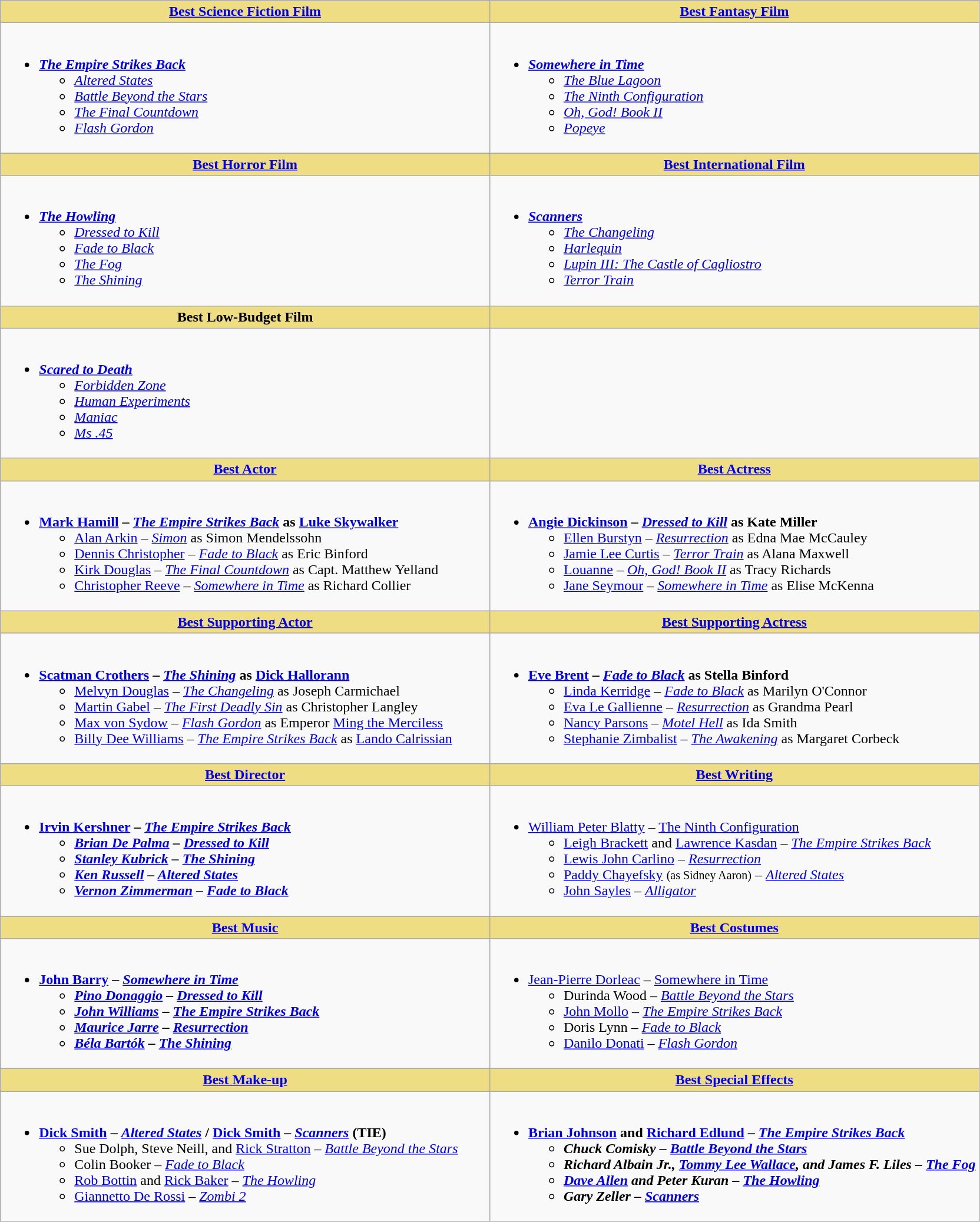<table class=wikitable>
<tr>
<th style="background:#EEDD82; width:50%"><a href='#'>Best Science Fiction Film</a></th>
<th style="background:#EEDD82; width:50%"><a href='#'>Best Fantasy Film</a></th>
</tr>
<tr>
<td valign="top"><br><ul><li><strong><em><a href='#'>The Empire Strikes Back</a></em></strong><ul><li><em><a href='#'>Altered States</a></em></li><li><em><a href='#'>Battle Beyond the Stars</a></em></li><li><em><a href='#'>The Final Countdown</a></em></li><li><em><a href='#'>Flash Gordon</a></em></li></ul></li></ul></td>
<td valign="top"><br><ul><li><strong><em><a href='#'>Somewhere in Time</a></em></strong><ul><li><em><a href='#'>The Blue Lagoon</a></em></li><li><em><a href='#'>The Ninth Configuration</a></em></li><li><em><a href='#'>Oh, God! Book II</a></em></li><li><em><a href='#'>Popeye</a></em></li></ul></li></ul></td>
</tr>
<tr>
<th style="background:#EEDD82; width:50%"><a href='#'>Best Horror Film</a></th>
<th style="background:#EEDD82; width:50%"><a href='#'>Best International Film</a></th>
</tr>
<tr>
<td valign="top"><br><ul><li><strong><em><a href='#'>The Howling</a></em></strong><ul><li><em><a href='#'>Dressed to Kill</a></em></li><li><em><a href='#'>Fade to Black</a></em></li><li><em><a href='#'>The Fog</a></em></li><li><em><a href='#'>The Shining</a></em></li></ul></li></ul></td>
<td valign="top"><br><ul><li><strong><em><a href='#'>Scanners</a></em></strong><ul><li><em><a href='#'>The Changeling</a></em></li><li><em><a href='#'>Harlequin</a></em></li><li><em><a href='#'>Lupin III: The Castle of Cagliostro</a></em></li><li><em><a href='#'>Terror Train</a></em></li></ul></li></ul></td>
</tr>
<tr>
<th style="background:#EEDD82; width:50%">Best Low-Budget Film</th>
<th style="background:#EEDD82; width:50%"></th>
</tr>
<tr>
<td valign="top"><br><ul><li><strong><em><a href='#'>Scared to Death</a></em></strong><ul><li><em><a href='#'>Forbidden Zone</a></em></li><li><em><a href='#'>Human Experiments</a></em></li><li><em><a href='#'>Maniac</a></em></li><li><em><a href='#'>Ms .45</a></em></li></ul></li></ul></td>
<td valign="top"></td>
</tr>
<tr>
<th style="background:#EEDD82; width:50%"><a href='#'>Best Actor</a></th>
<th style="background:#EEDD82; width:50%"><a href='#'>Best Actress</a></th>
</tr>
<tr>
<td valign="top"><br><ul><li><strong><a href='#'>Mark Hamill</a> – <em><a href='#'>The Empire Strikes Back</a></em> as <a href='#'>Luke Skywalker</a></strong><ul><li><a href='#'>Alan Arkin</a> – <em><a href='#'>Simon</a></em> as Simon Mendelssohn</li><li><a href='#'>Dennis Christopher</a> – <em><a href='#'>Fade to Black</a></em> as Eric Binford</li><li><a href='#'>Kirk Douglas</a> – <em><a href='#'>The Final Countdown</a></em> as Capt. Matthew Yelland</li><li><a href='#'>Christopher Reeve</a> – <em><a href='#'>Somewhere in Time</a></em> as Richard Collier</li></ul></li></ul></td>
<td valign="top"><br><ul><li><strong><a href='#'>Angie Dickinson</a> – <em><a href='#'>Dressed to Kill</a></em> as Kate Miller</strong><ul><li><a href='#'>Ellen Burstyn</a> – <em><a href='#'>Resurrection</a></em> as Edna Mae McCauley</li><li><a href='#'>Jamie Lee Curtis</a> – <em><a href='#'>Terror Train</a></em> as Alana Maxwell</li><li><a href='#'>Louanne</a> – <em><a href='#'>Oh, God! Book II</a></em> as Tracy Richards</li><li><a href='#'>Jane Seymour</a> – <em><a href='#'>Somewhere in Time</a></em> as Elise McKenna</li></ul></li></ul></td>
</tr>
<tr>
<th style="background:#EEDD82; width:50%"><a href='#'>Best Supporting Actor</a></th>
<th style="background:#EEDD82; width:50%"><a href='#'>Best Supporting Actress</a></th>
</tr>
<tr>
<td valign="top"><br><ul><li><strong><a href='#'>Scatman Crothers</a> – <em><a href='#'>The Shining</a></em> as <a href='#'>Dick Hallorann</a></strong><ul><li><a href='#'>Melvyn Douglas</a> – <em><a href='#'>The Changeling</a></em> as Joseph Carmichael</li><li><a href='#'>Martin Gabel</a> – <em><a href='#'>The First Deadly Sin</a></em> as Christopher Langley</li><li><a href='#'>Max von Sydow</a> – <em><a href='#'>Flash Gordon</a></em> as Emperor <a href='#'>Ming the Merciless</a></li><li><a href='#'>Billy Dee Williams</a> – <em><a href='#'>The Empire Strikes Back</a></em> as <a href='#'>Lando Calrissian</a></li></ul></li></ul></td>
<td valign="top"><br><ul><li><strong><a href='#'>Eve Brent</a> – <em><a href='#'>Fade to Black</a></em> as Stella Binford</strong><ul><li><a href='#'>Linda Kerridge</a> – <em><a href='#'>Fade to Black</a></em> as Marilyn O'Connor</li><li><a href='#'>Eva Le Gallienne</a> – <em><a href='#'>Resurrection</a></em> as Grandma Pearl</li><li><a href='#'>Nancy Parsons</a> – <em><a href='#'>Motel Hell</a></em> as Ida Smith</li><li><a href='#'>Stephanie Zimbalist</a> – <em><a href='#'>The Awakening</a></em> as Margaret Corbeck</li></ul></li></ul></td>
</tr>
<tr>
<th style="background:#EEDD82; width:50%"><a href='#'>Best Director</a></th>
<th style="background:#EEDD82; width:50%"><a href='#'>Best Writing</a></th>
</tr>
<tr>
<td valign="top"><br><ul><li><strong><a href='#'>Irvin Kershner</a> – <em><a href='#'>The Empire Strikes Back</a><strong><em><ul><li><a href='#'>Brian De Palma</a> – </em><a href='#'>Dressed to Kill</a><em></li><li><a href='#'>Stanley Kubrick</a> – </em><a href='#'>The Shining</a><em></li><li><a href='#'>Ken Russell</a> – </em><a href='#'>Altered States</a><em></li><li><a href='#'>Vernon Zimmerman</a> – </em><a href='#'>Fade to Black</a><em></li></ul></li></ul></td>
<td valign="top"><br><ul><li></strong><a href='#'>William Peter Blatty</a> – </em><a href='#'>The Ninth Configuration</a></em></strong><ul><li><a href='#'>Leigh Brackett</a> and <a href='#'>Lawrence Kasdan</a> – <em><a href='#'>The Empire Strikes Back</a></em></li><li><a href='#'>Lewis John Carlino</a> – <em><a href='#'>Resurrection</a></em></li><li><a href='#'>Paddy Chayefsky</a> <small>(as Sidney Aaron)</small> – <em><a href='#'>Altered States</a></em></li><li><a href='#'>John Sayles</a> – <em><a href='#'>Alligator</a></em></li></ul></li></ul></td>
</tr>
<tr>
<th style="background:#EEDD82; width:50%"><a href='#'>Best Music</a></th>
<th style="background:#EEDD82; width:50%"><a href='#'>Best Costumes</a></th>
</tr>
<tr>
<td valign="top"><br><ul><li><strong><a href='#'>John Barry</a> – <em><a href='#'>Somewhere in Time</a><strong><em><ul><li><a href='#'>Pino Donaggio</a> – </em><a href='#'>Dressed to Kill</a><em></li><li><a href='#'>John Williams</a> – </em><a href='#'>The Empire Strikes Back</a><em></li><li><a href='#'>Maurice Jarre</a> – </em><a href='#'>Resurrection</a><em></li><li><a href='#'>Béla Bartók</a> – </em><a href='#'>The Shining</a><em></li></ul></li></ul></td>
<td valign="top"><br><ul><li></strong><a href='#'>Jean-Pierre Dorleac</a> – </em><a href='#'>Somewhere in Time</a></em></strong><ul><li>Durinda Wood – <em><a href='#'>Battle Beyond the Stars</a></em></li><li><a href='#'>John Mollo</a> – <em><a href='#'>The Empire Strikes Back</a></em></li><li>Doris Lynn – <em><a href='#'>Fade to Black</a></em></li><li><a href='#'>Danilo Donati</a> – <em><a href='#'>Flash Gordon</a></em></li></ul></li></ul></td>
</tr>
<tr>
<th style="background:#EEDD82; width:50%"><a href='#'>Best Make-up</a></th>
<th style="background:#EEDD82; width:50%"><a href='#'>Best Special Effects</a></th>
</tr>
<tr>
<td valign="top"><br><ul><li><strong><a href='#'>Dick Smith</a> – <em><a href='#'>Altered States</a></em> / <a href='#'>Dick Smith</a> – <em><a href='#'>Scanners</a></em> (TIE)</strong><ul><li>Sue Dolph, Steve Neill, and <a href='#'>Rick Stratton</a> – <em><a href='#'>Battle Beyond the Stars</a></em></li><li>Colin Booker – <em><a href='#'>Fade to Black</a></em></li><li><a href='#'>Rob Bottin</a> and <a href='#'>Rick Baker</a> – <em><a href='#'>The Howling</a></em></li><li><a href='#'>Giannetto De Rossi</a> – <em><a href='#'>Zombi 2</a></em></li></ul></li></ul></td>
<td valign="top"><br><ul><li><strong><a href='#'>Brian Johnson</a> and <a href='#'>Richard Edlund</a> – <em><a href='#'>The Empire Strikes Back</a><strong><em><ul><li>Chuck Comisky – </em><a href='#'>Battle Beyond the Stars</a><em></li><li>Richard Albain Jr., <a href='#'>Tommy Lee Wallace</a>, and James F. Liles – </em><a href='#'>The Fog</a><em></li><li><a href='#'>Dave Allen</a> and Peter Kuran – </em><a href='#'>The Howling</a><em></li><li>Gary Zeller – </em><a href='#'>Scanners</a><em></li></ul></li></ul></td>
</tr>
</table>
